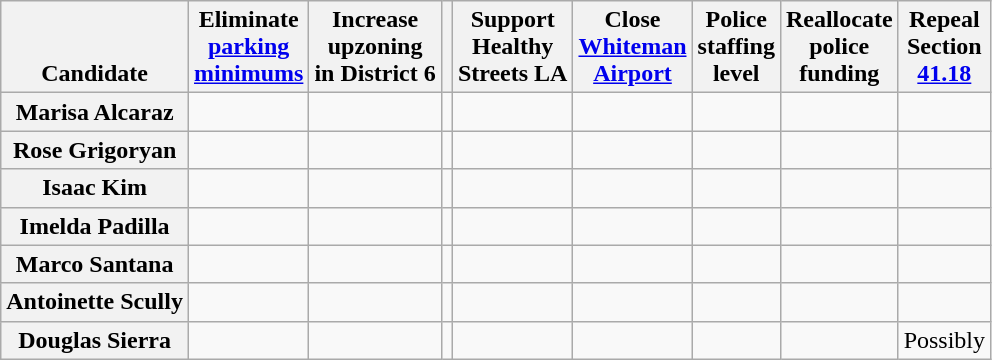<table class="wikitable sortable">
<tr valign=bottom>
<th>Candidate</th>
<th>Eliminate<br><a href='#'>parking<br>minimums</a></th>
<th>Increase<br>upzoning<br>in District 6</th>
<th></th>
<th>Support<br>Healthy<br>Streets LA</th>
<th>Close<br><a href='#'>Whiteman<br>Airport</a></th>
<th>Police<br>staffing<br>level</th>
<th>Reallocate<br>police<br>funding</th>
<th>Repeal<br>Section<br><a href='#'>41.18</a></th>
</tr>
<tr>
<th>Marisa Alcaraz</th>
<td></td>
<td></td>
<td></td>
<td></td>
<td></td>
<td></td>
<td></td>
<td></td>
</tr>
<tr>
<th>Rose Grigoryan</th>
<td></td>
<td></td>
<td></td>
<td></td>
<td></td>
<td></td>
<td></td>
<td></td>
</tr>
<tr>
<th>Isaac Kim</th>
<td></td>
<td></td>
<td></td>
<td></td>
<td></td>
<td></td>
<td></td>
<td></td>
</tr>
<tr>
<th>Imelda Padilla</th>
<td></td>
<td></td>
<td></td>
<td></td>
<td></td>
<td></td>
<td></td>
<td></td>
</tr>
<tr>
<th>Marco Santana</th>
<td></td>
<td></td>
<td></td>
<td></td>
<td></td>
<td></td>
<td></td>
<td></td>
</tr>
<tr>
<th>Antoinette Scully</th>
<td></td>
<td></td>
<td></td>
<td></td>
<td></td>
<td></td>
<td></td>
<td></td>
</tr>
<tr>
<th>Douglas Sierra</th>
<td></td>
<td></td>
<td></td>
<td></td>
<td></td>
<td></td>
<td></td>
<td>Possibly</td>
</tr>
</table>
